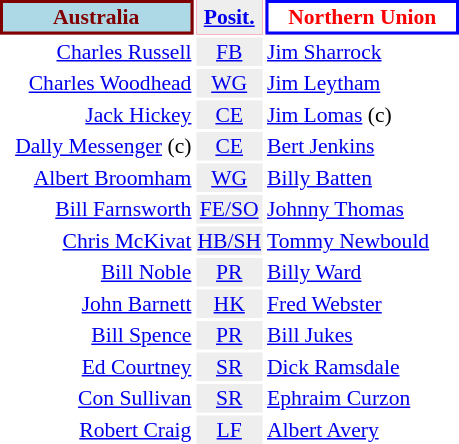<table align=right style="font-size:90%; margin-left:1em">
<tr bgcolor=#FF0033>
<th align="centre" width="123" style="border: 2px solid maroon; background: lightblue; color: maroon">Australia</th>
<th align="center" style="background: #eeeeee; color: black"><a href='#'>Posit.</a></th>
<th align="centre" width="123" style="border: 2px solid blue; background: white; color: red">Northern Union</th>
</tr>
<tr>
<td align="right"><a href='#'>Charles Russell</a></td>
<td align="center" style="background: #eeeeee"><a href='#'>FB</a></td>
<td align="left"><a href='#'>Jim Sharrock</a></td>
</tr>
<tr>
<td align="right"><a href='#'>Charles Woodhead</a></td>
<td align="center" style="background: #eeeeee"><a href='#'>WG</a></td>
<td align="left"><a href='#'>Jim Leytham</a></td>
</tr>
<tr>
<td align="right"><a href='#'>Jack Hickey</a></td>
<td align="center" style="background: #eeeeee"><a href='#'>CE</a></td>
<td align="left"><a href='#'>Jim Lomas</a> (c)</td>
</tr>
<tr>
<td align="right"><a href='#'>Dally Messenger</a> (c)</td>
<td align="center" style="background: #eeeeee"><a href='#'>CE</a></td>
<td align="left"><a href='#'>Bert Jenkins</a></td>
</tr>
<tr>
<td align="right"><a href='#'>Albert Broomham</a></td>
<td align="center" style="background: #eeeeee"><a href='#'>WG</a></td>
<td align="left"><a href='#'>Billy Batten</a></td>
</tr>
<tr>
<td align="right"><a href='#'>Bill Farnsworth</a></td>
<td align="center" style="background: #eeeeee"><a href='#'>FE/SO</a></td>
<td align="left"><a href='#'>Johnny Thomas</a></td>
</tr>
<tr>
<td align="right"><a href='#'>Chris McKivat</a></td>
<td align="center" style="background: #eeeeee"><a href='#'>HB/SH</a></td>
<td align="left"><a href='#'>Tommy Newbould</a></td>
</tr>
<tr>
<td align="right"><a href='#'>Bill Noble</a></td>
<td align="center" style="background: #eeeeee"><a href='#'>PR</a></td>
<td align="left"><a href='#'>Billy Ward</a></td>
</tr>
<tr>
<td align="right"><a href='#'>John Barnett</a></td>
<td align="center" style="background: #eeeeee"><a href='#'>HK</a></td>
<td align="left"><a href='#'>Fred Webster</a></td>
</tr>
<tr>
<td align="right"><a href='#'>Bill Spence</a></td>
<td align="center" style="background: #eeeeee"><a href='#'>PR</a></td>
<td align="left"><a href='#'>Bill Jukes</a></td>
</tr>
<tr>
<td align="right"><a href='#'>Ed Courtney</a></td>
<td align="center" style="background: #eeeeee"><a href='#'>SR</a></td>
<td align="left"><a href='#'>Dick Ramsdale</a></td>
</tr>
<tr>
<td align="right"><a href='#'>Con Sullivan</a></td>
<td align="center" style="background: #eeeeee"><a href='#'>SR</a></td>
<td align="left"><a href='#'>Ephraim Curzon</a></td>
</tr>
<tr>
<td align="right"><a href='#'>Robert Craig</a></td>
<td align="center" style="background: #eeeeee"><a href='#'>LF</a></td>
<td align="left"><a href='#'>Albert Avery</a></td>
</tr>
</table>
